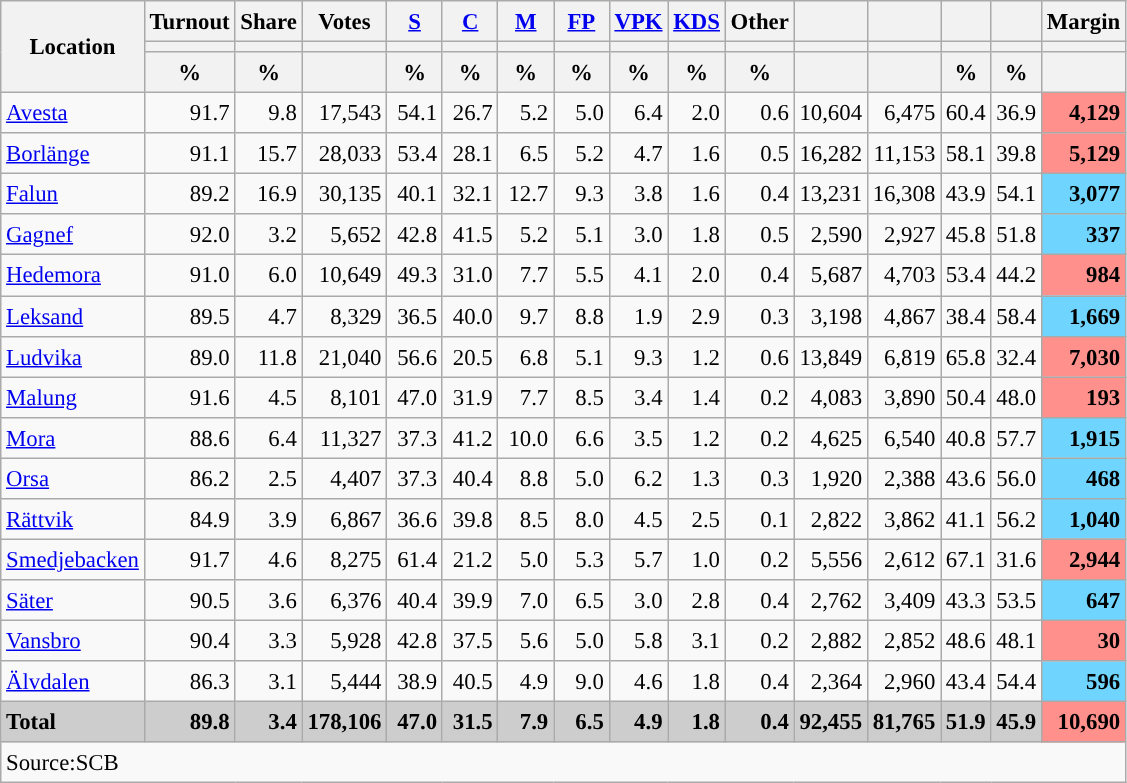<table class="wikitable sortable" style="text-align:right; font-size:95%; line-height:20px;">
<tr>
<th rowspan="3">Location</th>
<th>Turnout</th>
<th>Share</th>
<th>Votes</th>
<th width="30px" class="unsortable"><a href='#'>S</a></th>
<th width="30px" class="unsortable"><a href='#'>C</a></th>
<th width="30px" class="unsortable"><a href='#'>M</a></th>
<th width="30px" class="unsortable"><a href='#'>FP</a></th>
<th width="30px" class="unsortable"><a href='#'>VPK</a></th>
<th width="30px" class="unsortable"><a href='#'>KDS</a></th>
<th width="30px" class="unsortable">Other</th>
<th></th>
<th></th>
<th></th>
<th></th>
<th>Margin</th>
</tr>
<tr>
<th></th>
<th></th>
<th></th>
<th style="background:"></th>
<th style="background:"></th>
<th style="background:"></th>
<th style="background:"></th>
<th style="background:"></th>
<th style="background:"></th>
<th style="background:"></th>
<th style="background:"></th>
<th style="background:"></th>
<th style="background:"></th>
<th style="background:"></th>
<th></th>
</tr>
<tr>
<th data-sort-type="number">%</th>
<th data-sort-type="number">%</th>
<th></th>
<th data-sort-type="number">%</th>
<th data-sort-type="number">%</th>
<th data-sort-type="number">%</th>
<th data-sort-type="number">%</th>
<th data-sort-type="number">%</th>
<th data-sort-type="number">%</th>
<th data-sort-type="number">%</th>
<th data-sort-type="number"></th>
<th data-sort-type="number"></th>
<th data-sort-type="number">%</th>
<th data-sort-type="number">%</th>
<th data-sort-type="number"></th>
</tr>
<tr>
<td align=left><a href='#'>Avesta</a></td>
<td>91.7</td>
<td>9.8</td>
<td>17,543</td>
<td>54.1</td>
<td>26.7</td>
<td>5.2</td>
<td>5.0</td>
<td>6.4</td>
<td>2.0</td>
<td>0.6</td>
<td>10,604</td>
<td>6,475</td>
<td>60.4</td>
<td>36.9</td>
<td bgcolor=#ff908c><strong>4,129</strong></td>
</tr>
<tr>
<td align=left><a href='#'>Borlänge</a></td>
<td>91.1</td>
<td>15.7</td>
<td>28,033</td>
<td>53.4</td>
<td>28.1</td>
<td>6.5</td>
<td>5.2</td>
<td>4.7</td>
<td>1.6</td>
<td>0.5</td>
<td>16,282</td>
<td>11,153</td>
<td>58.1</td>
<td>39.8</td>
<td bgcolor=#ff908c><strong>5,129</strong></td>
</tr>
<tr>
<td align=left><a href='#'>Falun</a></td>
<td>89.2</td>
<td>16.9</td>
<td>30,135</td>
<td>40.1</td>
<td>32.1</td>
<td>12.7</td>
<td>9.3</td>
<td>3.8</td>
<td>1.6</td>
<td>0.4</td>
<td>13,231</td>
<td>16,308</td>
<td>43.9</td>
<td>54.1</td>
<td bgcolor=#6fd5fe><strong>3,077</strong></td>
</tr>
<tr>
<td align=left><a href='#'>Gagnef</a></td>
<td>92.0</td>
<td>3.2</td>
<td>5,652</td>
<td>42.8</td>
<td>41.5</td>
<td>5.2</td>
<td>5.1</td>
<td>3.0</td>
<td>1.8</td>
<td>0.5</td>
<td>2,590</td>
<td>2,927</td>
<td>45.8</td>
<td>51.8</td>
<td bgcolor=#6fd5fe><strong>337</strong></td>
</tr>
<tr>
<td align=left><a href='#'>Hedemora</a></td>
<td>91.0</td>
<td>6.0</td>
<td>10,649</td>
<td>49.3</td>
<td>31.0</td>
<td>7.7</td>
<td>5.5</td>
<td>4.1</td>
<td>2.0</td>
<td>0.4</td>
<td>5,687</td>
<td>4,703</td>
<td>53.4</td>
<td>44.2</td>
<td bgcolor=#ff908c><strong>984</strong></td>
</tr>
<tr>
<td align=left><a href='#'>Leksand</a></td>
<td>89.5</td>
<td>4.7</td>
<td>8,329</td>
<td>36.5</td>
<td>40.0</td>
<td>9.7</td>
<td>8.8</td>
<td>1.9</td>
<td>2.9</td>
<td>0.3</td>
<td>3,198</td>
<td>4,867</td>
<td>38.4</td>
<td>58.4</td>
<td bgcolor=#6fd5fe><strong>1,669</strong></td>
</tr>
<tr>
<td align=left><a href='#'>Ludvika</a></td>
<td>89.0</td>
<td>11.8</td>
<td>21,040</td>
<td>56.6</td>
<td>20.5</td>
<td>6.8</td>
<td>5.1</td>
<td>9.3</td>
<td>1.2</td>
<td>0.6</td>
<td>13,849</td>
<td>6,819</td>
<td>65.8</td>
<td>32.4</td>
<td bgcolor=#ff908c><strong>7,030</strong></td>
</tr>
<tr>
<td align=left><a href='#'>Malung</a></td>
<td>91.6</td>
<td>4.5</td>
<td>8,101</td>
<td>47.0</td>
<td>31.9</td>
<td>7.7</td>
<td>8.5</td>
<td>3.4</td>
<td>1.4</td>
<td>0.2</td>
<td>4,083</td>
<td>3,890</td>
<td>50.4</td>
<td>48.0</td>
<td bgcolor=#ff908c><strong>193</strong></td>
</tr>
<tr>
<td align=left><a href='#'>Mora</a></td>
<td>88.6</td>
<td>6.4</td>
<td>11,327</td>
<td>37.3</td>
<td>41.2</td>
<td>10.0</td>
<td>6.6</td>
<td>3.5</td>
<td>1.2</td>
<td>0.2</td>
<td>4,625</td>
<td>6,540</td>
<td>40.8</td>
<td>57.7</td>
<td bgcolor=#6fd5fe><strong>1,915</strong></td>
</tr>
<tr>
<td align=left><a href='#'>Orsa</a></td>
<td>86.2</td>
<td>2.5</td>
<td>4,407</td>
<td>37.3</td>
<td>40.4</td>
<td>8.8</td>
<td>5.0</td>
<td>6.2</td>
<td>1.3</td>
<td>0.3</td>
<td>1,920</td>
<td>2,388</td>
<td>43.6</td>
<td>56.0</td>
<td bgcolor=#6fd5fe><strong>468</strong></td>
</tr>
<tr>
<td align=left><a href='#'>Rättvik</a></td>
<td>84.9</td>
<td>3.9</td>
<td>6,867</td>
<td>36.6</td>
<td>39.8</td>
<td>8.5</td>
<td>8.0</td>
<td>4.5</td>
<td>2.5</td>
<td>0.1</td>
<td>2,822</td>
<td>3,862</td>
<td>41.1</td>
<td>56.2</td>
<td bgcolor=#6fd5fe><strong>1,040</strong></td>
</tr>
<tr>
<td align=left><a href='#'>Smedjebacken</a></td>
<td>91.7</td>
<td>4.6</td>
<td>8,275</td>
<td>61.4</td>
<td>21.2</td>
<td>5.0</td>
<td>5.3</td>
<td>5.7</td>
<td>1.0</td>
<td>0.2</td>
<td>5,556</td>
<td>2,612</td>
<td>67.1</td>
<td>31.6</td>
<td bgcolor=#ff908c><strong>2,944</strong></td>
</tr>
<tr>
<td align=left><a href='#'>Säter</a></td>
<td>90.5</td>
<td>3.6</td>
<td>6,376</td>
<td>40.4</td>
<td>39.9</td>
<td>7.0</td>
<td>6.5</td>
<td>3.0</td>
<td>2.8</td>
<td>0.4</td>
<td>2,762</td>
<td>3,409</td>
<td>43.3</td>
<td>53.5</td>
<td bgcolor=#6fd5fe><strong>647</strong></td>
</tr>
<tr>
<td align=left><a href='#'>Vansbro</a></td>
<td>90.4</td>
<td>3.3</td>
<td>5,928</td>
<td>42.8</td>
<td>37.5</td>
<td>5.6</td>
<td>5.0</td>
<td>5.8</td>
<td>3.1</td>
<td>0.2</td>
<td>2,882</td>
<td>2,852</td>
<td>48.6</td>
<td>48.1</td>
<td bgcolor=#ff908c><strong>30</strong></td>
</tr>
<tr>
<td align=left><a href='#'>Älvdalen</a></td>
<td>86.3</td>
<td>3.1</td>
<td>5,444</td>
<td>38.9</td>
<td>40.5</td>
<td>4.9</td>
<td>9.0</td>
<td>4.6</td>
<td>1.8</td>
<td>0.4</td>
<td>2,364</td>
<td>2,960</td>
<td>43.4</td>
<td>54.4</td>
<td bgcolor=#6fd5fe><strong>596</strong></td>
</tr>
<tr style="background:#CDCDCD;">
<td align=left><strong>Total</strong></td>
<td><strong>89.8</strong></td>
<td><strong>3.4</strong></td>
<td><strong>178,106</strong></td>
<td><strong>47.0</strong></td>
<td><strong>31.5</strong></td>
<td><strong>7.9</strong></td>
<td><strong>6.5</strong></td>
<td><strong>4.9</strong></td>
<td><strong>1.8</strong></td>
<td><strong>0.4</strong></td>
<td><strong>92,455</strong></td>
<td><strong>81,765</strong></td>
<td><strong>51.9</strong></td>
<td><strong>45.9</strong></td>
<td bgcolor=#ff908c><strong>10,690</strong></td>
</tr>
<tr>
<td align=left colspan=16>Source:SCB </td>
</tr>
</table>
